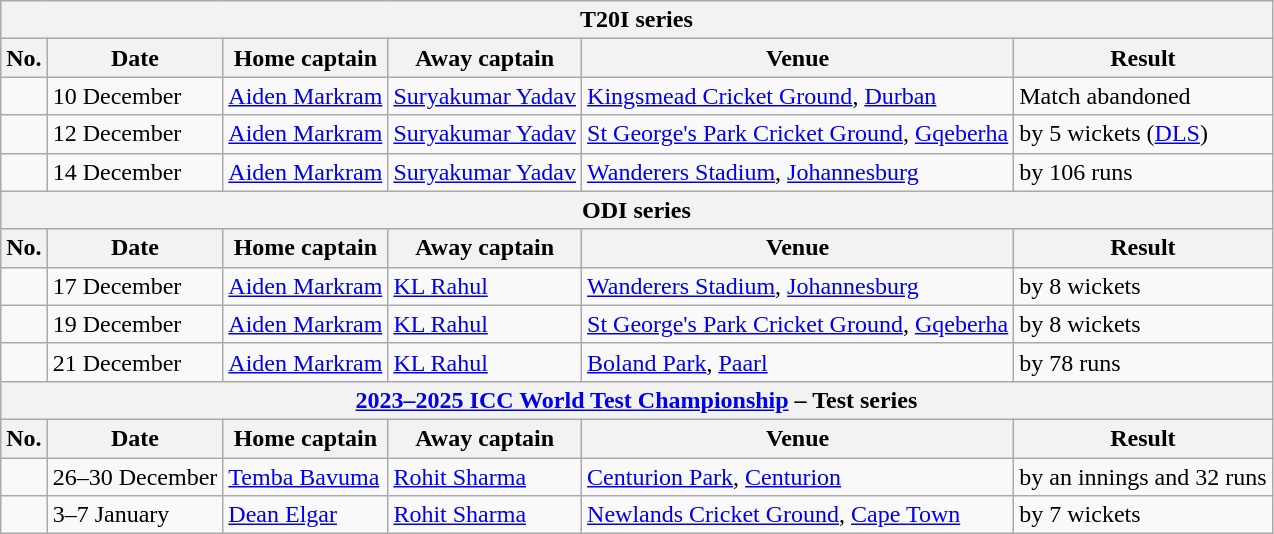<table class="wikitable">
<tr>
<th colspan="9">T20I series</th>
</tr>
<tr>
<th>No.</th>
<th>Date</th>
<th>Home captain</th>
<th>Away captain</th>
<th>Venue</th>
<th>Result</th>
</tr>
<tr>
<td></td>
<td>10 December</td>
<td><a href='#'>Aiden Markram</a></td>
<td><a href='#'>Suryakumar Yadav</a></td>
<td><a href='#'>Kingsmead Cricket Ground</a>, <a href='#'>Durban</a></td>
<td>Match abandoned</td>
</tr>
<tr>
<td></td>
<td>12 December</td>
<td><a href='#'>Aiden Markram</a></td>
<td><a href='#'>Suryakumar Yadav</a></td>
<td><a href='#'>St George's Park Cricket Ground</a>, <a href='#'>Gqeberha</a></td>
<td> by 5 wickets (<a href='#'>DLS</a>)</td>
</tr>
<tr>
<td></td>
<td>14 December</td>
<td><a href='#'>Aiden Markram</a></td>
<td><a href='#'>Suryakumar Yadav</a></td>
<td><a href='#'>Wanderers Stadium</a>, <a href='#'>Johannesburg</a></td>
<td> by 106 runs</td>
</tr>
<tr>
<th colspan="9">ODI series</th>
</tr>
<tr>
<th>No.</th>
<th>Date</th>
<th>Home captain</th>
<th>Away captain</th>
<th>Venue</th>
<th>Result</th>
</tr>
<tr>
<td></td>
<td>17 December</td>
<td><a href='#'>Aiden Markram</a></td>
<td><a href='#'>KL Rahul</a></td>
<td><a href='#'>Wanderers Stadium</a>, <a href='#'>Johannesburg</a></td>
<td> by 8 wickets</td>
</tr>
<tr>
<td></td>
<td>19 December</td>
<td><a href='#'>Aiden Markram</a></td>
<td><a href='#'>KL Rahul</a></td>
<td><a href='#'>St George's Park Cricket Ground</a>, <a href='#'>Gqeberha</a></td>
<td> by 8 wickets</td>
</tr>
<tr>
<td></td>
<td>21 December</td>
<td><a href='#'>Aiden Markram</a></td>
<td><a href='#'>KL Rahul</a></td>
<td><a href='#'>Boland Park</a>, <a href='#'>Paarl</a></td>
<td> by 78 runs</td>
</tr>
<tr>
<th colspan="9"><a href='#'>2023–2025 ICC World Test Championship</a> – Test series</th>
</tr>
<tr>
<th>No.</th>
<th>Date</th>
<th>Home captain</th>
<th>Away captain</th>
<th>Venue</th>
<th>Result</th>
</tr>
<tr>
<td></td>
<td>26–30 December</td>
<td><a href='#'>Temba Bavuma</a></td>
<td><a href='#'>Rohit Sharma</a></td>
<td><a href='#'>Centurion Park</a>, <a href='#'>Centurion</a></td>
<td> by an innings and 32 runs</td>
</tr>
<tr>
<td></td>
<td>3–7 January</td>
<td><a href='#'>Dean Elgar</a></td>
<td><a href='#'>Rohit Sharma</a></td>
<td><a href='#'>Newlands Cricket Ground</a>, <a href='#'>Cape Town</a></td>
<td> by 7 wickets</td>
</tr>
</table>
